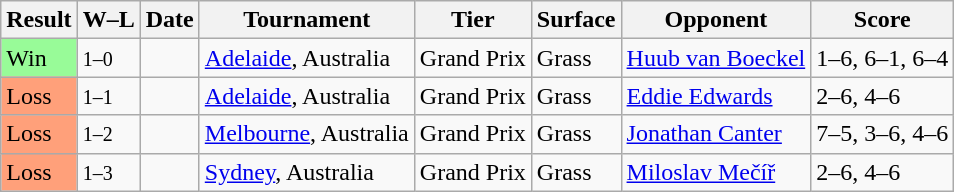<table class="sortable wikitable">
<tr>
<th>Result</th>
<th class=unsortable>W–L</th>
<th>Date</th>
<th>Tournament</th>
<th>Tier</th>
<th>Surface</th>
<th>Opponent</th>
<th class=unsortable>Score</th>
</tr>
<tr>
<td style="background:#98fb98;">Win</td>
<td><small>1–0</small></td>
<td><a href='#'></a></td>
<td><a href='#'>Adelaide</a>, Australia</td>
<td>Grand Prix</td>
<td>Grass</td>
<td> <a href='#'>Huub van Boeckel</a></td>
<td>1–6, 6–1, 6–4</td>
</tr>
<tr>
<td style="background:#ffa07a;">Loss</td>
<td><small>1–1</small></td>
<td><a href='#'></a></td>
<td><a href='#'>Adelaide</a>, Australia</td>
<td>Grand Prix</td>
<td>Grass</td>
<td> <a href='#'>Eddie Edwards</a></td>
<td>2–6, 4–6</td>
</tr>
<tr>
<td style="background:#ffa07a;">Loss</td>
<td><small>1–2</small></td>
<td><a href='#'></a></td>
<td><a href='#'>Melbourne</a>, Australia</td>
<td>Grand Prix</td>
<td>Grass</td>
<td> <a href='#'>Jonathan Canter</a></td>
<td>7–5, 3–6, 4–6</td>
</tr>
<tr>
<td style="background:#ffa07a;">Loss</td>
<td><small>1–3</small></td>
<td><a href='#'></a></td>
<td><a href='#'>Sydney</a>, Australia</td>
<td>Grand Prix</td>
<td>Grass</td>
<td> <a href='#'>Miloslav Mečíř</a></td>
<td>2–6, 4–6</td>
</tr>
</table>
